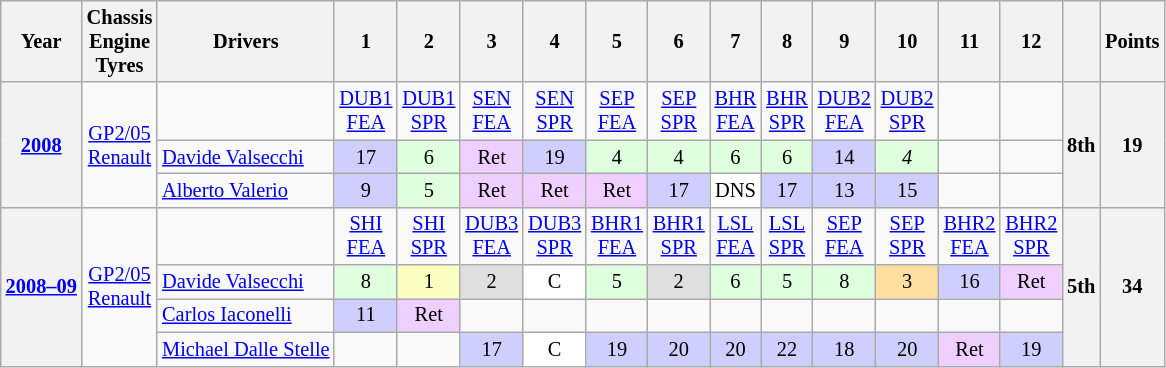<table class="wikitable" style="text-align:center; font-size:85%;">
<tr>
<th>Year</th>
<th>Chassis<br>Engine<br>Tyres</th>
<th>Drivers</th>
<th>1</th>
<th>2</th>
<th>3</th>
<th>4</th>
<th>5</th>
<th>6</th>
<th>7</th>
<th>8</th>
<th>9</th>
<th>10</th>
<th>11</th>
<th>12</th>
<th></th>
<th>Points</th>
</tr>
<tr>
<th rowspan=3><a href='#'>2008</a></th>
<td rowspan=3><a href='#'>GP2/05</a><br><a href='#'>Renault</a><br></td>
<td></td>
<td><a href='#'>DUB1<br>FEA</a></td>
<td><a href='#'>DUB1<br>SPR</a></td>
<td><a href='#'>SEN<br>FEA</a></td>
<td><a href='#'>SEN<br>SPR</a></td>
<td><a href='#'>SEP<br>FEA</a></td>
<td><a href='#'>SEP<br>SPR</a></td>
<td><a href='#'>BHR<br>FEA</a></td>
<td><a href='#'>BHR<br>SPR</a></td>
<td><a href='#'>DUB2<br>FEA</a></td>
<td><a href='#'>DUB2<br>SPR</a></td>
<td></td>
<td></td>
<th rowspan=3>8th</th>
<th rowspan=3>19</th>
</tr>
<tr>
<td align=left> <a href='#'>Davide Valsecchi</a></td>
<td bgcolor="#CFCFFF">17</td>
<td bgcolor="#DFFFDF">6</td>
<td bgcolor="#EFCFFF">Ret</td>
<td bgcolor="#CFCFFF">19</td>
<td bgcolor="#DFFFDF">4</td>
<td bgcolor="#DFFFDF">4</td>
<td bgcolor="#DFFFDF">6</td>
<td bgcolor="#DFFFDF">6</td>
<td bgcolor="#CFCFFF">14</td>
<td bgcolor="#DFFFDF"><em>4</em></td>
<td></td>
<td></td>
</tr>
<tr>
<td align=left> <a href='#'>Alberto Valerio</a></td>
<td bgcolor="#CFCFFF">9</td>
<td bgcolor="#DFFFDF">5</td>
<td bgcolor="#EFCFFF">Ret</td>
<td bgcolor="#EFCFFF">Ret</td>
<td bgcolor="#EFCFFF">Ret</td>
<td bgcolor="#CFCFFF">17</td>
<td bgcolor="#FFFFFF">DNS</td>
<td bgcolor="#CFCFFF">17</td>
<td bgcolor="#CFCFFF">13</td>
<td bgcolor="#CFCFFF">15</td>
<td></td>
<td></td>
</tr>
<tr>
<th rowspan=4><a href='#'>2008–09</a></th>
<td rowspan=4><a href='#'>GP2/05</a><br><a href='#'>Renault</a><br></td>
<td></td>
<td><a href='#'>SHI<br>FEA</a></td>
<td><a href='#'>SHI<br>SPR</a></td>
<td><a href='#'>DUB3<br>FEA</a></td>
<td><a href='#'>DUB3<br>SPR</a></td>
<td><a href='#'>BHR1<br>FEA</a></td>
<td><a href='#'>BHR1<br>SPR</a></td>
<td><a href='#'>LSL<br>FEA</a></td>
<td><a href='#'>LSL<br>SPR</a></td>
<td><a href='#'>SEP<br>FEA</a></td>
<td><a href='#'>SEP<br>SPR</a></td>
<td><a href='#'>BHR2<br>FEA</a></td>
<td><a href='#'>BHR2<br>SPR</a></td>
<th rowspan=4>5th</th>
<th rowspan=4>34</th>
</tr>
<tr>
<td align=left> <a href='#'>Davide Valsecchi</a></td>
<td bgcolor="#DFFFDF">8</td>
<td bgcolor="#FBFFBF">1</td>
<td bgcolor="#DFDFDF">2</td>
<td bgcolor="#FFFFFF">C</td>
<td bgcolor="#DFFFDF">5</td>
<td bgcolor="#DFDFDF">2</td>
<td bgcolor="#DFFFDF">6</td>
<td bgcolor="#DFFFDF">5</td>
<td bgcolor="#DFFFDF">8</td>
<td bgcolor="#FFDF9F">3</td>
<td bgcolor="#CFCFFF">16</td>
<td bgcolor="#EFCFFF">Ret</td>
</tr>
<tr>
<td align=left> <a href='#'>Carlos Iaconelli</a></td>
<td bgcolor="#CFCFFF">11</td>
<td bgcolor="#EFCFFF">Ret</td>
<td></td>
<td></td>
<td></td>
<td></td>
<td></td>
<td></td>
<td></td>
<td></td>
<td></td>
<td></td>
</tr>
<tr>
<td align=left> <a href='#'>Michael Dalle Stelle</a></td>
<td></td>
<td></td>
<td bgcolor="#CFCFFF">17</td>
<td bgcolor="#FFFFFF">C</td>
<td bgcolor="#CFCFFF">19</td>
<td bgcolor="#CFCFFF">20</td>
<td bgcolor="#CFCFFF">20</td>
<td bgcolor="#CFCFFF">22</td>
<td bgcolor="#CFCFFF">18</td>
<td bgcolor="#CFCFFF">20</td>
<td bgcolor="#EFCFFF">Ret</td>
<td bgcolor="#CFCFFF">19</td>
</tr>
</table>
